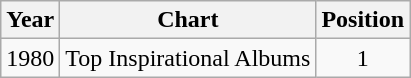<table class="wikitable">
<tr>
<th>Year</th>
<th>Chart</th>
<th>Position</th>
</tr>
<tr>
<td>1980</td>
<td>Top Inspirational Albums</td>
<td style="text-align:center;">1</td>
</tr>
</table>
